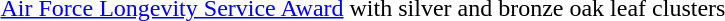<table>
<tr>
<td></td>
<td><a href='#'>Air Force Longevity Service Award</a> with silver and bronze oak leaf clusters</td>
</tr>
<tr>
</tr>
</table>
